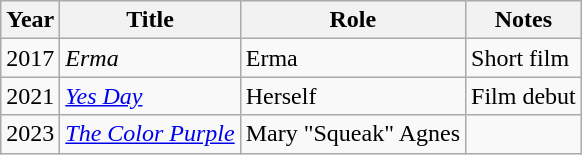<table class="wikitable sortable">
<tr>
<th>Year</th>
<th>Title</th>
<th>Role</th>
<th class="unsortable">Notes</th>
</tr>
<tr>
<td>2017</td>
<td><em>Erma</em></td>
<td>Erma</td>
<td>Short film</td>
</tr>
<tr>
<td>2021</td>
<td><em><a href='#'>Yes Day</a></em></td>
<td>Herself</td>
<td>Film debut</td>
</tr>
<tr>
<td>2023</td>
<td><em><a href='#'>The Color Purple</a></em></td>
<td>Mary "Squeak" Agnes</td>
<td></td>
</tr>
</table>
